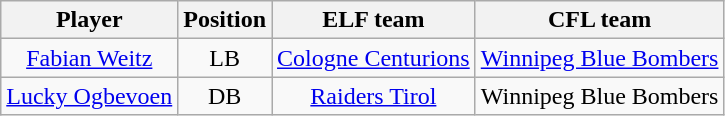<table class="wikitable sortable" style="text-align:center;">
<tr>
<th>Player</th>
<th>Position</th>
<th>ELF team</th>
<th>CFL team</th>
</tr>
<tr>
<td><a href='#'>Fabian Weitz</a></td>
<td>LB</td>
<td><a href='#'>Cologne Centurions</a></td>
<td><a href='#'>Winnipeg Blue Bombers</a></td>
</tr>
<tr>
<td><a href='#'>Lucky Ogbevoen</a></td>
<td>DB</td>
<td><a href='#'>Raiders Tirol</a></td>
<td>Winnipeg Blue Bombers</td>
</tr>
</table>
